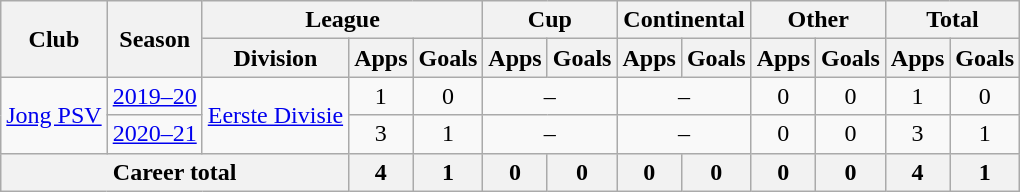<table class="wikitable" style="text-align: center">
<tr>
<th rowspan="2">Club</th>
<th rowspan="2">Season</th>
<th colspan="3">League</th>
<th colspan="2">Cup</th>
<th colspan="2">Continental</th>
<th colspan="2">Other</th>
<th colspan="2">Total</th>
</tr>
<tr>
<th>Division</th>
<th>Apps</th>
<th>Goals</th>
<th>Apps</th>
<th>Goals</th>
<th>Apps</th>
<th>Goals</th>
<th>Apps</th>
<th>Goals</th>
<th>Apps</th>
<th>Goals</th>
</tr>
<tr>
<td rowspan="2"><a href='#'>Jong PSV</a></td>
<td><a href='#'>2019–20</a></td>
<td rowspan="2"><a href='#'>Eerste Divisie</a></td>
<td>1</td>
<td>0</td>
<td colspan="2">–</td>
<td colspan="2">–</td>
<td>0</td>
<td>0</td>
<td>1</td>
<td>0</td>
</tr>
<tr>
<td><a href='#'>2020–21</a></td>
<td>3</td>
<td>1</td>
<td colspan="2">–</td>
<td colspan="2">–</td>
<td>0</td>
<td>0</td>
<td>3</td>
<td>1</td>
</tr>
<tr>
<th colspan="3"><strong>Career total</strong></th>
<th>4</th>
<th>1</th>
<th>0</th>
<th>0</th>
<th>0</th>
<th>0</th>
<th>0</th>
<th>0</th>
<th>4</th>
<th>1</th>
</tr>
</table>
